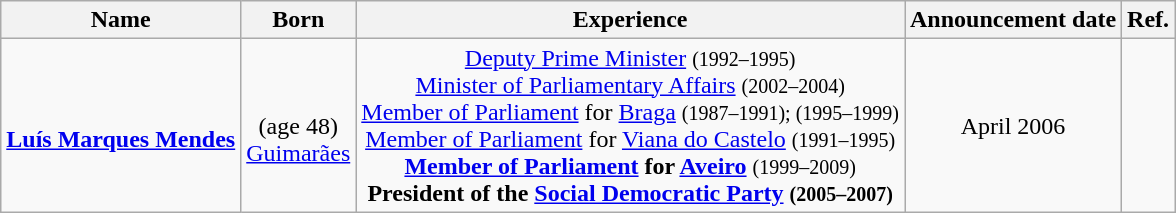<table class="wikitable" style="text-align:center">
<tr>
<th>Name</th>
<th>Born</th>
<th>Experience</th>
<th>Announcement date</th>
<th class="unsortable">Ref.</th>
</tr>
<tr>
<td><br><strong><a href='#'>Luís Marques Mendes</a></strong></td>
<td><br>(age 48)<br><a href='#'>Guimarães</a></td>
<td><a href='#'>Deputy Prime Minister</a> <small>(1992–1995)</small><br><a href='#'>Minister of Parliamentary Affairs</a> <small>(2002–2004)</small><br><a href='#'>Member of Parliament</a> for <a href='#'>Braga</a> <small>(1987–1991); (1995–1999)</small><br><a href='#'>Member of Parliament</a> for <a href='#'>Viana do Castelo</a> <small>(1991–1995)</small><br><strong><a href='#'>Member of Parliament</a> for <a href='#'>Aveiro</a></strong> <small>(1999–2009)</small><br><strong>President of the <a href='#'>Social Democratic Party</a></strong> <small><strong>(2005–2007)</strong></small></td>
<td>April 2006</td>
<td></td>
</tr>
</table>
